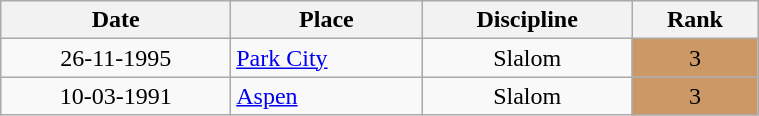<table class="wikitable" width=40% style="font-size:100%; text-align:center;">
<tr>
<th>Date</th>
<th>Place</th>
<th>Discipline</th>
<th>Rank</th>
</tr>
<tr>
<td>26-11-1995</td>
<td align=left> <a href='#'>Park City</a></td>
<td>Slalom</td>
<td bgcolor=cc9966>3</td>
</tr>
<tr>
<td>10-03-1991</td>
<td align=left> <a href='#'>Aspen</a></td>
<td>Slalom</td>
<td bgcolor=cc9966>3</td>
</tr>
</table>
